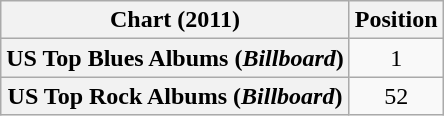<table class="wikitable sortable plainrowheaders" style="text-align:center">
<tr>
<th scope="col">Chart (2011)</th>
<th scope="col">Position</th>
</tr>
<tr>
<th scope="row">US Top Blues Albums (<em>Billboard</em>)</th>
<td>1</td>
</tr>
<tr>
<th scope="row">US Top Rock Albums (<em>Billboard</em>)</th>
<td>52</td>
</tr>
</table>
